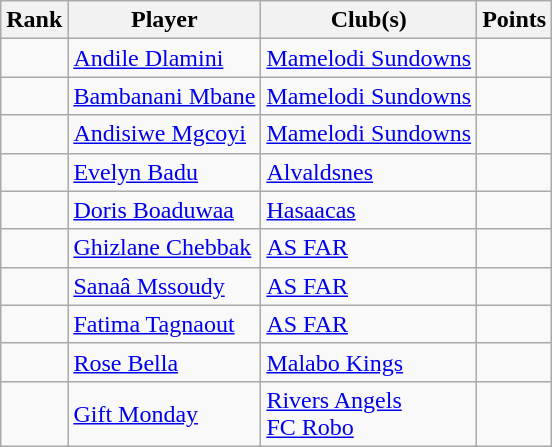<table class="wikitable plainrowheaders sortable">
<tr>
<th>Rank</th>
<th>Player</th>
<th>Club(s)</th>
<th>Points</th>
</tr>
<tr>
<td></td>
<td> <a href='#'>Andile Dlamini</a></td>
<td> <a href='#'>Mamelodi Sundowns</a></td>
<td></td>
</tr>
<tr>
<td></td>
<td> <a href='#'>Bambanani Mbane</a></td>
<td> <a href='#'>Mamelodi Sundowns</a></td>
<td></td>
</tr>
<tr>
<td></td>
<td> <a href='#'>Andisiwe Mgcoyi</a></td>
<td> <a href='#'>Mamelodi Sundowns</a></td>
<td></td>
</tr>
<tr>
<td></td>
<td> <a href='#'>Evelyn Badu</a></td>
<td> <a href='#'>Alvaldsnes</a></td>
<td></td>
</tr>
<tr>
<td></td>
<td> <a href='#'>Doris Boaduwaa</a></td>
<td> <a href='#'>Hasaacas</a></td>
<td></td>
</tr>
<tr>
<td></td>
<td> <a href='#'>Ghizlane Chebbak</a></td>
<td> <a href='#'>AS FAR</a></td>
<td></td>
</tr>
<tr>
<td></td>
<td> <a href='#'>Sanaâ Mssoudy</a></td>
<td> <a href='#'>AS FAR</a></td>
<td></td>
</tr>
<tr>
<td></td>
<td> <a href='#'>Fatima Tagnaout</a></td>
<td> <a href='#'>AS FAR</a></td>
<td></td>
</tr>
<tr>
<td></td>
<td> <a href='#'>Rose Bella</a></td>
<td> <a href='#'>Malabo Kings</a></td>
<td></td>
</tr>
<tr>
<td></td>
<td> <a href='#'>Gift Monday</a></td>
<td> <a href='#'>Rivers Angels</a><br> <a href='#'>FC Robo</a></td>
<td></td>
</tr>
</table>
